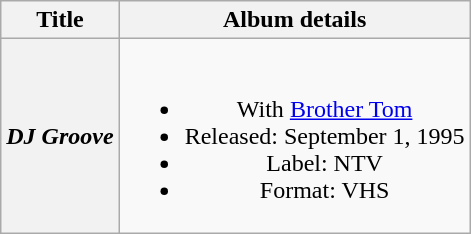<table class="wikitable plainrowheaders" style="text-align:center;">
<tr>
<th>Title</th>
<th>Album details</th>
</tr>
<tr>
<th scope="row"><em>DJ Groove</em></th>
<td><br><ul><li>With <a href='#'>Brother Tom</a></li><li>Released: September 1, 1995</li><li>Label: NTV</li><li>Format: VHS</li></ul></td>
</tr>
</table>
